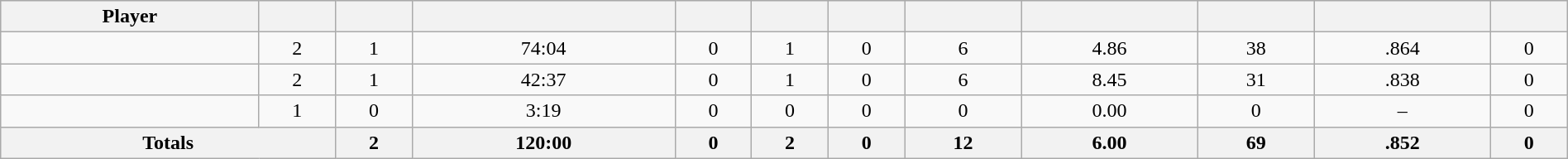<table class="wikitable sortable" style="width:100%;">
<tr style="text-align:center; background:#ddd;">
<th>Player</th>
<th></th>
<th></th>
<th></th>
<th></th>
<th></th>
<th></th>
<th></th>
<th></th>
<th></th>
<th></th>
<th></th>
</tr>
<tr align=center>
<td></td>
<td>2</td>
<td>1</td>
<td>74:04</td>
<td>0</td>
<td>1</td>
<td>0</td>
<td>6</td>
<td>4.86</td>
<td>38</td>
<td>.864</td>
<td>0</td>
</tr>
<tr align=center>
<td></td>
<td>2</td>
<td>1</td>
<td>42:37</td>
<td>0</td>
<td>1</td>
<td>0</td>
<td>6</td>
<td>8.45</td>
<td>31</td>
<td>.838</td>
<td>0</td>
</tr>
<tr align=center>
<td></td>
<td>1</td>
<td>0</td>
<td>3:19</td>
<td>0</td>
<td>0</td>
<td>0</td>
<td>0</td>
<td>0.00</td>
<td>0</td>
<td>–</td>
<td>0</td>
</tr>
<tr class="unsortable">
<th colspan=2>Totals</th>
<th>2</th>
<th>120:00</th>
<th>0</th>
<th>2</th>
<th>0</th>
<th>12</th>
<th>6.00</th>
<th>69</th>
<th>.852</th>
<th>0</th>
</tr>
</table>
